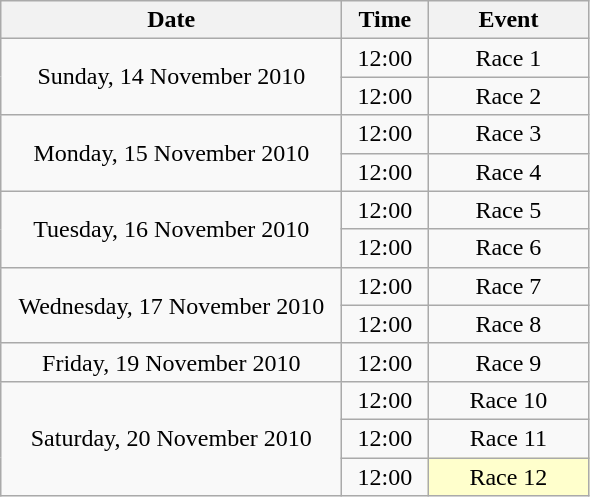<table class = "wikitable" style="text-align:center;">
<tr>
<th width=220>Date</th>
<th width=50>Time</th>
<th width=100>Event</th>
</tr>
<tr>
<td rowspan=2>Sunday, 14 November 2010</td>
<td>12:00</td>
<td>Race 1</td>
</tr>
<tr>
<td>12:00</td>
<td>Race 2</td>
</tr>
<tr>
<td rowspan=2>Monday, 15 November 2010</td>
<td>12:00</td>
<td>Race 3</td>
</tr>
<tr>
<td>12:00</td>
<td>Race 4</td>
</tr>
<tr>
<td rowspan=2>Tuesday, 16 November 2010</td>
<td>12:00</td>
<td>Race 5</td>
</tr>
<tr>
<td>12:00</td>
<td>Race 6</td>
</tr>
<tr>
<td rowspan=2>Wednesday, 17 November 2010</td>
<td>12:00</td>
<td>Race 7</td>
</tr>
<tr>
<td>12:00</td>
<td>Race 8</td>
</tr>
<tr>
<td>Friday, 19 November 2010</td>
<td>12:00</td>
<td>Race 9</td>
</tr>
<tr>
<td rowspan=3>Saturday, 20 November 2010</td>
<td>12:00</td>
<td>Race 10</td>
</tr>
<tr>
<td>12:00</td>
<td>Race 11</td>
</tr>
<tr>
<td>12:00</td>
<td bgcolor=ffffcc>Race 12</td>
</tr>
</table>
